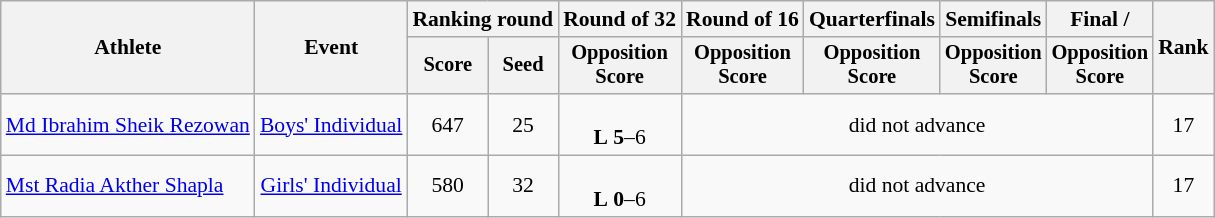<table class="wikitable" style="font-size:90%;">
<tr>
<th rowspan="2">Athlete</th>
<th rowspan="2">Event</th>
<th colspan="2">Ranking round</th>
<th>Round of 32</th>
<th>Round of 16</th>
<th>Quarterfinals</th>
<th>Semifinals</th>
<th>Final / </th>
<th rowspan=2>Rank</th>
</tr>
<tr style="font-size:95%">
<th>Score</th>
<th>Seed</th>
<th>Opposition<br>Score</th>
<th>Opposition<br>Score</th>
<th>Opposition<br>Score</th>
<th>Opposition<br>Score</th>
<th>Opposition<br>Score</th>
</tr>
<tr align=center>
<td align=left><a href='#'>Md Ibrahim Sheik Rezowan</a></td>
<td><a href='#'>Boys' Individual</a></td>
<td>647</td>
<td>25</td>
<td><br><strong>L</strong> <strong>5</strong>–6</td>
<td colspan=4>did not advance</td>
<td>17</td>
</tr>
<tr align=center>
<td align=left><a href='#'>Mst Radia Akther Shapla</a></td>
<td><a href='#'>Girls' Individual</a></td>
<td>580</td>
<td>32</td>
<td><br><strong>L</strong> <strong>0</strong>–6</td>
<td colspan=4>did not advance</td>
<td>17</td>
</tr>
</table>
